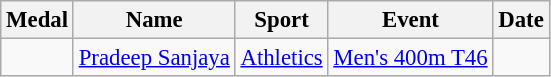<table class="wikitable sortable" style="font-size: 95%">
<tr>
<th>Medal</th>
<th>Name</th>
<th>Sport</th>
<th>Event</th>
<th>Date</th>
</tr>
<tr>
<td></td>
<td><a href='#'>Pradeep Sanjaya</a></td>
<td><a href='#'>Athletics</a></td>
<td><a href='#'>Men's 400m T46</a></td>
<td></td>
</tr>
</table>
